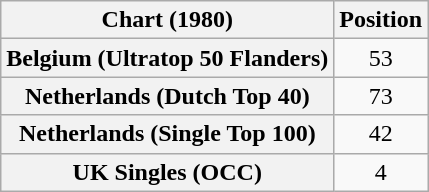<table class="wikitable sortable plainrowheaders" style="text-align:center">
<tr>
<th scope="col">Chart (1980)</th>
<th scope="col">Position</th>
</tr>
<tr>
<th scope="row">Belgium (Ultratop 50 Flanders)</th>
<td>53</td>
</tr>
<tr>
<th scope="row">Netherlands (Dutch Top 40)</th>
<td>73</td>
</tr>
<tr>
<th scope="row">Netherlands (Single Top 100)</th>
<td>42</td>
</tr>
<tr>
<th scope="row">UK Singles (OCC)</th>
<td>4</td>
</tr>
</table>
